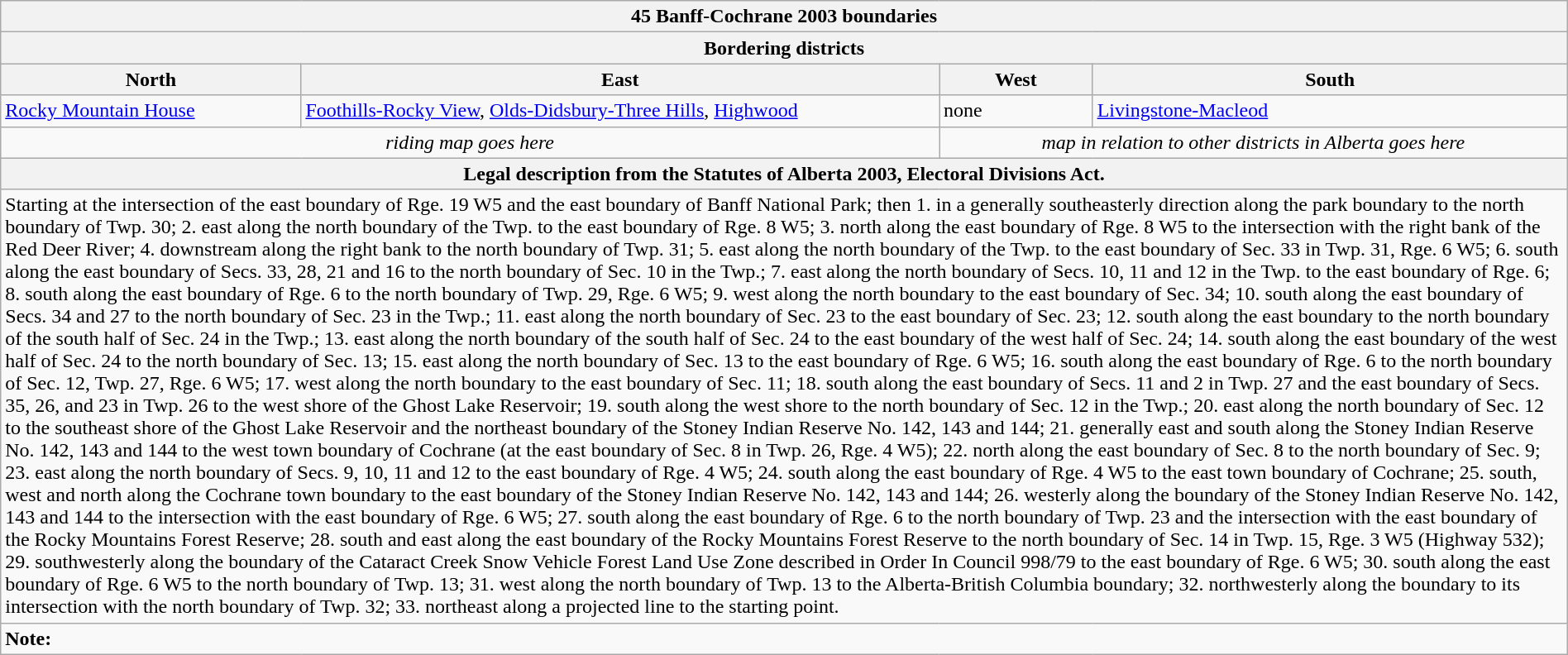<table class="wikitable collapsible collapsed" style="width:100%;">
<tr>
<th colspan=4>45 Banff-Cochrane 2003 boundaries</th>
</tr>
<tr>
<th colspan=4>Bordering districts</th>
</tr>
<tr>
<th>North</th>
<th>East</th>
<th>West</th>
<th>South</th>
</tr>
<tr>
<td><a href='#'>Rocky Mountain House</a></td>
<td><a href='#'>Foothills-Rocky View</a>, <a href='#'>Olds-Didsbury-Three Hills</a>, <a href='#'>Highwood</a></td>
<td>none</td>
<td><a href='#'>Livingstone-Macleod</a></td>
</tr>
<tr>
<td colspan=2 align=center><em>riding map goes here</em></td>
<td colspan=2 align=center><em>map in relation to other districts in Alberta goes here</em></td>
</tr>
<tr>
<th colspan=4>Legal description from the Statutes of Alberta 2003, Electoral Divisions Act.</th>
</tr>
<tr>
<td colspan=4>Starting at the intersection of the east boundary of Rge. 19 W5 and the east boundary of Banff National Park; then 1. in a generally southeasterly direction along the park boundary to the north boundary of Twp. 30; 2. east along the north boundary of the Twp. to the east boundary of Rge. 8 W5; 3. north along the east boundary of Rge. 8 W5 to the intersection with the right bank of the Red Deer River; 4. downstream along the right bank to the north boundary of Twp. 31; 5. east along the north boundary of the Twp. to the east boundary of Sec. 33 in Twp. 31, Rge. 6 W5; 6. south along the east boundary of Secs. 33, 28, 21 and 16 to the north boundary of Sec. 10 in the Twp.; 7. east along the north boundary of Secs. 10, 11 and 12 in the Twp. to the east boundary of Rge. 6; 8. south along the east boundary of Rge. 6 to the north boundary of Twp. 29, Rge. 6 W5; 9. west along the north boundary to the east boundary of Sec. 34; 10. south along the east boundary of Secs. 34 and 27 to the north boundary of Sec. 23 in the Twp.; 11. east along the north boundary of Sec. 23 to the east boundary of Sec. 23; 12. south along the east boundary to the north boundary of the south half of Sec. 24 in the Twp.; 13. east along the north boundary of the south half of Sec. 24 to the east boundary of the west half of Sec. 24; 14. south along the east boundary of the west half of Sec. 24 to the north boundary of Sec. 13; 15. east along the north boundary of Sec. 13 to the east boundary of Rge. 6 W5; 16. south along the east boundary of Rge. 6 to the north boundary of Sec. 12, Twp. 27, Rge. 6 W5; 17. west along the north boundary to the east boundary of Sec. 11; 18. south along the east boundary of Secs. 11 and 2 in Twp. 27 and the east boundary of Secs. 35, 26, and 23 in Twp. 26 to the west shore of the Ghost Lake Reservoir; 19. south along the west shore to the north boundary of Sec. 12 in the Twp.; 20. east along the north boundary of Sec. 12 to the southeast shore of the Ghost Lake Reservoir and the northeast boundary of the Stoney Indian Reserve No. 142, 143 and 144; 21. generally east and south along the Stoney Indian Reserve No. 142, 143 and 144 to the west town boundary of Cochrane (at the east boundary of Sec. 8 in Twp. 26, Rge. 4 W5); 22. north along the east boundary of Sec. 8 to the north boundary of Sec. 9; 23. east along the north boundary of Secs. 9, 10, 11 and 12 to the east boundary of Rge. 4 W5; 24. south along the east boundary of Rge. 4 W5 to the east town boundary of Cochrane; 25. south, west and north along the Cochrane town boundary to the east boundary of the Stoney Indian Reserve No. 142, 143 and 144; 26. westerly along the boundary of the Stoney Indian Reserve No. 142, 143 and 144 to the intersection with the east boundary of Rge. 6 W5; 27. south along the east boundary of Rge. 6 to the north boundary of Twp. 23 and the intersection with the east boundary of the Rocky Mountains Forest Reserve; 28. south and east along the east boundary of the Rocky Mountains Forest Reserve to the north boundary of Sec. 14 in Twp. 15, Rge. 3 W5 (Highway 532); 29. southwesterly along the boundary of the Cataract Creek Snow Vehicle Forest Land Use Zone described in Order In Council 998/79 to the east boundary of Rge. 6 W5; 30. south along the east boundary of Rge. 6 W5 to the north boundary of Twp. 13; 31. west along the north boundary of Twp. 13 to the Alberta-British Columbia boundary; 32. northwesterly along the boundary to its intersection with the north boundary of Twp. 32; 33. northeast along a projected line to the starting point.</td>
</tr>
<tr>
<td colspan=4><strong>Note:</strong></td>
</tr>
</table>
